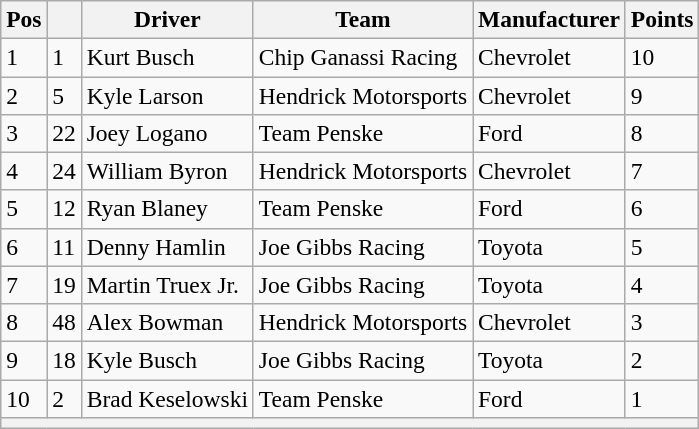<table class="wikitable" style="font-size:98%">
<tr>
<th>Pos</th>
<th></th>
<th>Driver</th>
<th>Team</th>
<th>Manufacturer</th>
<th>Points</th>
</tr>
<tr>
<td>1</td>
<td>1</td>
<td>Kurt Busch</td>
<td>Chip Ganassi Racing</td>
<td>Chevrolet</td>
<td>10</td>
</tr>
<tr>
<td>2</td>
<td>5</td>
<td>Kyle Larson</td>
<td>Hendrick Motorsports</td>
<td>Chevrolet</td>
<td>9</td>
</tr>
<tr>
<td>3</td>
<td>22</td>
<td>Joey Logano</td>
<td>Team Penske</td>
<td>Ford</td>
<td>8</td>
</tr>
<tr>
<td>4</td>
<td>24</td>
<td>William Byron</td>
<td>Hendrick Motorsports</td>
<td>Chevrolet</td>
<td>7</td>
</tr>
<tr>
<td>5</td>
<td>12</td>
<td>Ryan Blaney</td>
<td>Team Penske</td>
<td>Ford</td>
<td>6</td>
</tr>
<tr>
<td>6</td>
<td>11</td>
<td>Denny Hamlin</td>
<td>Joe Gibbs Racing</td>
<td>Toyota</td>
<td>5</td>
</tr>
<tr>
<td>7</td>
<td>19</td>
<td>Martin Truex Jr.</td>
<td>Joe Gibbs Racing</td>
<td>Toyota</td>
<td>4</td>
</tr>
<tr>
<td>8</td>
<td>48</td>
<td>Alex Bowman</td>
<td>Hendrick Motorsports</td>
<td>Chevrolet</td>
<td>3</td>
</tr>
<tr>
<td>9</td>
<td>18</td>
<td>Kyle Busch</td>
<td>Joe Gibbs Racing</td>
<td>Toyota</td>
<td>2</td>
</tr>
<tr>
<td>10</td>
<td>2</td>
<td>Brad Keselowski</td>
<td>Team Penske</td>
<td>Ford</td>
<td>1</td>
</tr>
<tr>
<th colspan="6"></th>
</tr>
</table>
